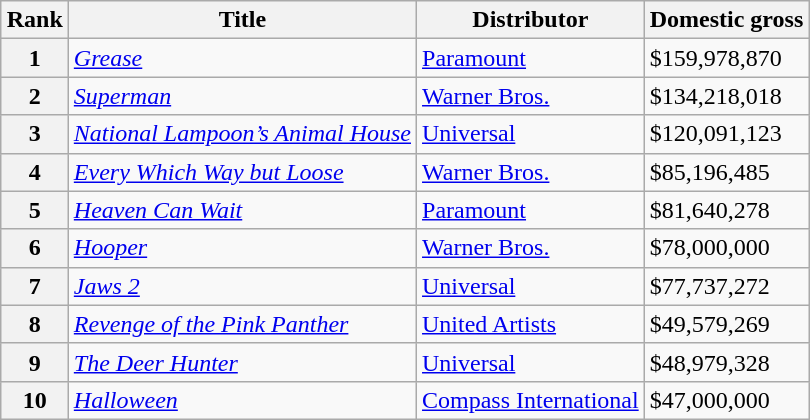<table class="wikitable sortable" style="margin:auto; margin:auto;">
<tr>
<th>Rank</th>
<th>Title</th>
<th>Distributor</th>
<th>Domestic gross</th>
</tr>
<tr>
<th style="text-align:center;">1</th>
<td><em><a href='#'>Grease</a></em></td>
<td><a href='#'>Paramount</a></td>
<td>$159,978,870</td>
</tr>
<tr>
<th style="text-align:center;">2</th>
<td><em><a href='#'>Superman</a></em></td>
<td><a href='#'>Warner Bros.</a></td>
<td>$134,218,018</td>
</tr>
<tr>
<th style="text-align:center;">3</th>
<td><em><a href='#'>National Lampoon’s Animal House</a></em></td>
<td><a href='#'>Universal</a></td>
<td>$120,091,123</td>
</tr>
<tr>
<th style="text-align:center;">4</th>
<td><em><a href='#'>Every Which Way but Loose</a></em></td>
<td><a href='#'>Warner Bros.</a></td>
<td>$85,196,485</td>
</tr>
<tr>
<th style="text-align:center;">5</th>
<td><em><a href='#'>Heaven Can Wait</a></em></td>
<td><a href='#'>Paramount</a></td>
<td>$81,640,278</td>
</tr>
<tr>
<th style="text-align:center;">6</th>
<td><em><a href='#'>Hooper</a></em></td>
<td><a href='#'>Warner Bros.</a></td>
<td>$78,000,000</td>
</tr>
<tr>
<th style="text-align:center;">7</th>
<td><em><a href='#'>Jaws 2</a></em></td>
<td><a href='#'>Universal</a></td>
<td>$77,737,272</td>
</tr>
<tr>
<th style="text-align:center;">8</th>
<td><em><a href='#'>Revenge of the Pink Panther</a></em></td>
<td><a href='#'>United Artists</a></td>
<td>$49,579,269</td>
</tr>
<tr>
<th style="text-align:center;">9</th>
<td><em><a href='#'>The Deer Hunter</a></em></td>
<td><a href='#'>Universal</a></td>
<td>$48,979,328</td>
</tr>
<tr>
<th style="text-align:center;">10</th>
<td><em><a href='#'>Halloween</a></em></td>
<td><a href='#'>Compass International</a></td>
<td>$47,000,000</td>
</tr>
</table>
